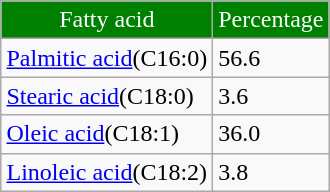<table class="wikitable" style="margin:auto;">
<tr style="background:green; color:white" align="center">
<td>Fatty acid</td>
<td>Percentage</td>
</tr>
<tr>
<td><a href='#'>Palmitic acid</a>(C16:0)</td>
<td>56.6</td>
</tr>
<tr>
<td><a href='#'>Stearic acid</a>(C18:0)</td>
<td>3.6</td>
</tr>
<tr>
<td><a href='#'>Oleic acid</a>(C18:1)</td>
<td>36.0</td>
</tr>
<tr>
<td><a href='#'>Linoleic acid</a>(C18:2)</td>
<td>3.8</td>
</tr>
</table>
